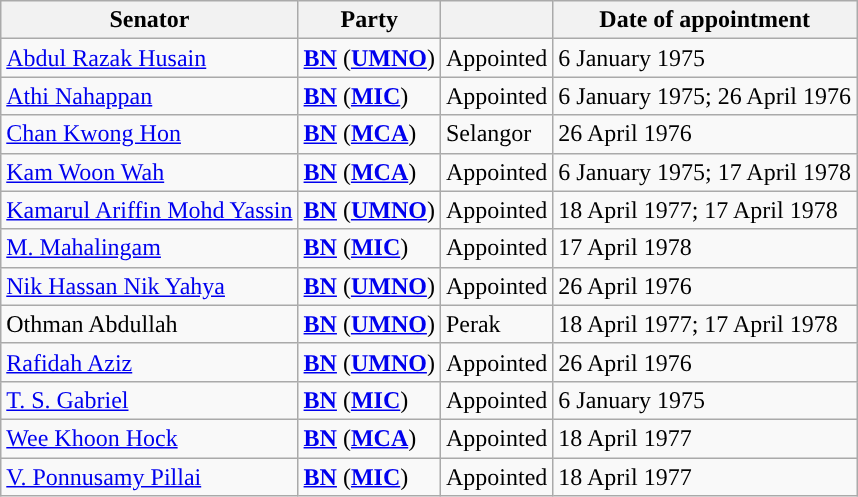<table class="wikitable sortable">
<tr>
<th>Senator</th>
<th>Party</th>
<th></th>
<th>Date of appointment</th>
</tr>
<tr>
<td><a href='#'>Abdul Razak Husain</a></td>
<td><strong><a href='#'>BN</a></strong> (<strong><a href='#'>UMNO</a></strong>)</td>
<td>Appointed</td>
<td>6 January 1975</td>
</tr>
<tr>
<td><a href='#'>Athi Nahappan</a></td>
<td><strong><a href='#'>BN</a></strong> (<strong><a href='#'>MIC</a></strong>)</td>
<td>Appointed</td>
<td>6 January 1975; 26 April 1976</td>
</tr>
<tr>
<td><a href='#'>Chan Kwong Hon</a></td>
<td><strong><a href='#'>BN</a></strong> (<strong><a href='#'>MCA</a></strong>)</td>
<td>Selangor</td>
<td>26 April 1976</td>
</tr>
<tr>
<td><a href='#'>Kam Woon Wah</a></td>
<td><strong><a href='#'>BN</a></strong> (<strong><a href='#'>MCA</a></strong>)</td>
<td>Appointed</td>
<td>6 January 1975; 17 April 1978</td>
</tr>
<tr>
<td><a href='#'>Kamarul Ariffin Mohd Yassin</a></td>
<td><strong><a href='#'>BN</a></strong> (<strong><a href='#'>UMNO</a></strong>)</td>
<td>Appointed</td>
<td>18 April 1977; 17 April 1978</td>
</tr>
<tr>
<td><a href='#'>M. Mahalingam</a></td>
<td><strong><a href='#'>BN</a></strong> (<strong><a href='#'>MIC</a></strong>)</td>
<td>Appointed</td>
<td>17 April 1978</td>
</tr>
<tr>
<td><a href='#'>Nik Hassan Nik Yahya</a></td>
<td><strong><a href='#'>BN</a></strong> (<strong><a href='#'>UMNO</a></strong>)</td>
<td>Appointed</td>
<td>26 April 1976</td>
</tr>
<tr>
<td>Othman Abdullah</td>
<td><strong><a href='#'>BN</a></strong> (<strong><a href='#'>UMNO</a></strong>)</td>
<td>Perak</td>
<td>18 April 1977; 17 April 1978</td>
</tr>
<tr>
<td><a href='#'>Rafidah Aziz</a></td>
<td><strong><a href='#'>BN</a></strong> (<strong><a href='#'>UMNO</a></strong>)</td>
<td>Appointed</td>
<td>26 April 1976</td>
</tr>
<tr>
<td><a href='#'>T. S. Gabriel</a></td>
<td><strong><a href='#'>BN</a></strong> (<strong><a href='#'>MIC</a></strong>)</td>
<td>Appointed</td>
<td>6 January 1975</td>
</tr>
<tr>
<td><a href='#'>Wee Khoon Hock</a></td>
<td><strong><a href='#'>BN</a></strong> (<strong><a href='#'>MCA</a></strong>)</td>
<td>Appointed</td>
<td>18 April 1977</td>
</tr>
<tr>
<td><a href='#'>V. Ponnusamy Pillai</a></td>
<td><strong><a href='#'>BN</a></strong> (<strong><a href='#'>MIC</a></strong>)</td>
<td>Appointed</td>
<td>18 April 1977</td>
</tr>
</table>
